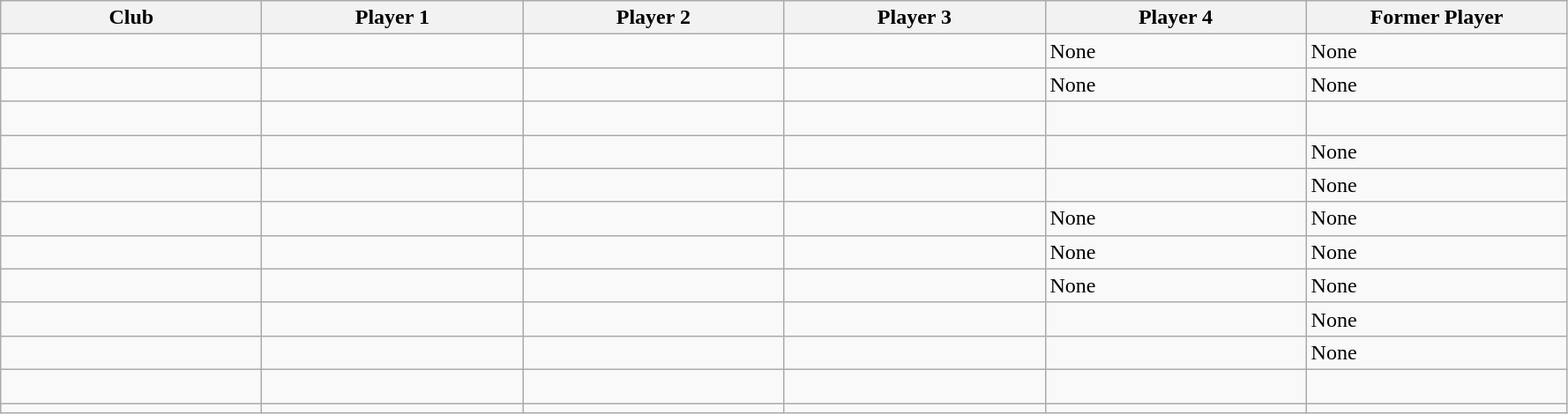<table class="wikitable ">
<tr>
<th style="width:190px;">Club</th>
<th style="width:190px;">Player 1</th>
<th style="width:190px;">Player 2</th>
<th style="width:190px;">Player 3</th>
<th style="width:190px;">Player 4</th>
<th style="width:190px;">Former Player</th>
</tr>
<tr>
<td></td>
<td></td>
<td></td>
<td></td>
<td>None</td>
<td>None</td>
</tr>
<tr>
<td></td>
<td></td>
<td></td>
<td></td>
<td>None</td>
<td>None</td>
</tr>
<tr>
<td></td>
<td></td>
<td></td>
<td></td>
<td></td>
<td><br></td>
</tr>
<tr>
<td></td>
<td></td>
<td></td>
<td></td>
<td></td>
<td>None</td>
</tr>
<tr>
<td></td>
<td></td>
<td></td>
<td></td>
<td></td>
<td>None</td>
</tr>
<tr>
<td></td>
<td></td>
<td></td>
<td></td>
<td>None</td>
<td>None</td>
</tr>
<tr>
<td></td>
<td></td>
<td></td>
<td></td>
<td>None</td>
<td>None</td>
</tr>
<tr>
<td></td>
<td></td>
<td></td>
<td></td>
<td>None</td>
<td>None</td>
</tr>
<tr>
<td></td>
<td></td>
<td></td>
<td></td>
<td></td>
<td>None</td>
</tr>
<tr>
<td></td>
<td></td>
<td></td>
<td></td>
<td></td>
<td>None</td>
</tr>
<tr>
<td></td>
<td></td>
<td></td>
<td></td>
<td></td>
<td><br></td>
</tr>
<tr>
<td></td>
<td></td>
<td></td>
<td></td>
<td></td>
<td></td>
</tr>
</table>
